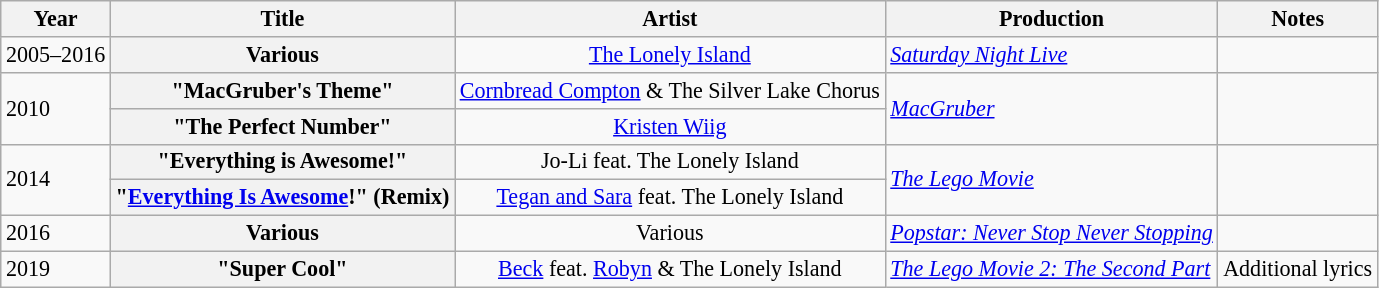<table class="wikitable plainrowheaders" style="text-align:left; font-size:92%;">
<tr>
<th scope="col">Year</th>
<th scope="col">Title</th>
<th>Artist</th>
<th>Production</th>
<th>Notes</th>
</tr>
<tr>
<td>2005–2016</td>
<th scope="row">Various</th>
<td align=center><a href='#'>The Lonely Island</a></td>
<td><em><a href='#'>Saturday Night Live</a></em></td>
<td></td>
</tr>
<tr>
<td rowspan="2">2010</td>
<th scope="row">"MacGruber's Theme"</th>
<td align=center><a href='#'>Cornbread Compton</a> & The Silver Lake Chorus</td>
<td rowspan="2"><em><a href='#'>MacGruber</a></em></td>
<td rowspan="2"></td>
</tr>
<tr>
<th scope="row">"The Perfect Number"</th>
<td align=center><a href='#'>Kristen Wiig</a></td>
</tr>
<tr>
<td rowspan="2">2014</td>
<th scope="row">"Everything is Awesome!"</th>
<td align=center>Jo-Li feat. The Lonely Island</td>
<td rowspan="2"><em><a href='#'>The Lego Movie</a></em></td>
<td rowspan="2"></td>
</tr>
<tr>
<th scope="row">"<a href='#'>Everything Is Awesome</a>!" (Remix)</th>
<td align=center><a href='#'>Tegan and Sara</a> feat. The Lonely Island</td>
</tr>
<tr>
<td>2016</td>
<th scope="row">Various</th>
<td align=center>Various</td>
<td><em><a href='#'>Popstar: Never Stop Never Stopping</a></em></td>
<td></td>
</tr>
<tr>
<td>2019</td>
<th scope="row">"Super Cool"</th>
<td align=center><a href='#'>Beck</a> feat. <a href='#'>Robyn</a> & The Lonely Island</td>
<td><em><a href='#'>The Lego Movie 2: The Second Part</a></em></td>
<td>Additional lyrics</td>
</tr>
</table>
